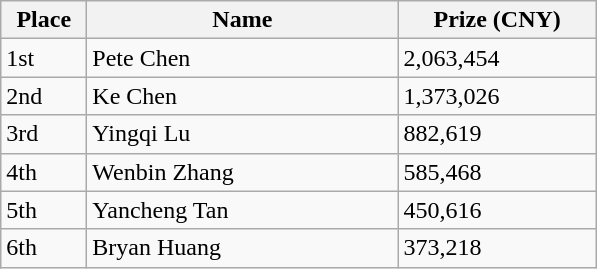<table class="wikitable">
<tr>
<th style="width:50px;">Place</th>
<th style="width:200px;">Name</th>
<th style="width:125px;">Prize (CNY)</th>
</tr>
<tr>
<td>1st</td>
<td> Pete Chen</td>
<td>2,063,454</td>
</tr>
<tr>
<td>2nd</td>
<td> Ke Chen</td>
<td>1,373,026</td>
</tr>
<tr>
<td>3rd</td>
<td> Yingqi Lu</td>
<td>882,619</td>
</tr>
<tr>
<td>4th</td>
<td> Wenbin Zhang</td>
<td>585,468</td>
</tr>
<tr>
<td>5th</td>
<td> Yancheng Tan</td>
<td>450,616</td>
</tr>
<tr>
<td>6th</td>
<td> Bryan Huang</td>
<td>373,218</td>
</tr>
</table>
